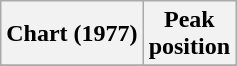<table class="wikitable sortable plainrowheaders" style="text-align:center">
<tr>
<th scope="col">Chart (1977)</th>
<th scope="col">Peak<br>position</th>
</tr>
<tr>
</tr>
</table>
